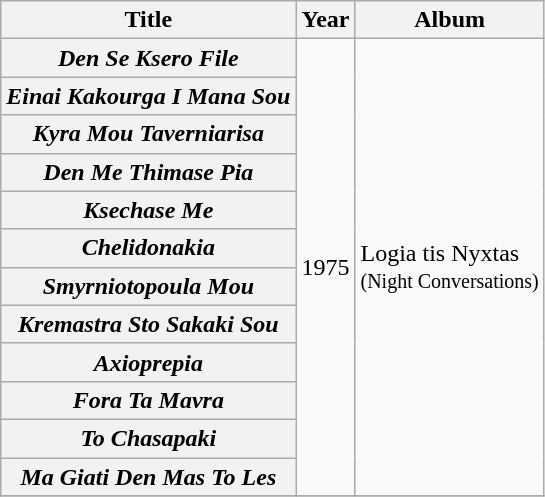<table class="wikitable plainrowheaders sortable" style="margin-right: 0;">
<tr>
<th scope="col">Title</th>
<th scope="col">Year</th>
<th scope="col">Album</th>
</tr>
<tr>
<th scope="row"><em>Den Se Ksero File</em></th>
<td rowspan="12">1975</td>
<td rowspan="12">Logia tis Nyxtas<br><small>(Night Conversations)</small></td>
</tr>
<tr>
<th scope="row"><em>Einai Kakourga I Mana Sou</em></th>
</tr>
<tr>
<th scope="row"><em>Kyra Mou Taverniarisa</em></th>
</tr>
<tr>
<th scope="row"><em>Den Me Thimase Pia</em></th>
</tr>
<tr>
<th scope="row"><em>Ksechase Me</em></th>
</tr>
<tr>
<th scope="row"><em>Chelidonakia</em></th>
</tr>
<tr>
<th scope="row"><em>Smyrniotopoula Mou</em></th>
</tr>
<tr>
<th scope="row"><em>Kremastra Sto Sakaki Sou</em></th>
</tr>
<tr>
<th scope="row"><em>Axioprepia</em></th>
</tr>
<tr>
<th scope="row"><em>Fora Ta Mavra</em></th>
</tr>
<tr>
<th scope="row"><em>To Chasapaki</em></th>
</tr>
<tr>
<th scope="row"><em>Ma Giati Den Mas To Les</em></th>
</tr>
<tr>
</tr>
</table>
